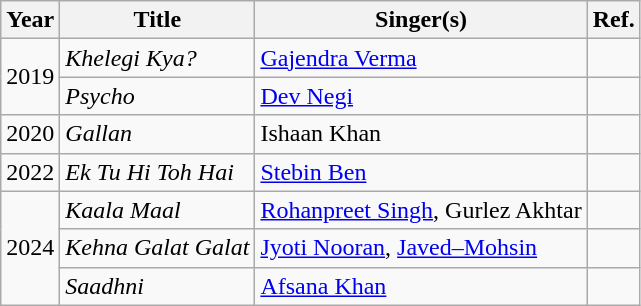<table class="wikitable sortable"">
<tr>
<th>Year</th>
<th>Title</th>
<th>Singer(s)</th>
<th>Ref.</th>
</tr>
<tr>
<td rowspan="2">2019</td>
<td><em>Khelegi Kya?</em></td>
<td><a href='#'>Gajendra Verma</a></td>
<td></td>
</tr>
<tr>
<td><em>Psycho</em></td>
<td><a href='#'>Dev Negi</a></td>
<td></td>
</tr>
<tr>
<td>2020</td>
<td><em>Gallan</em></td>
<td>Ishaan Khan</td>
<td></td>
</tr>
<tr>
<td>2022</td>
<td><em>Ek Tu Hi Toh Hai</em></td>
<td><a href='#'>Stebin Ben</a></td>
<td></td>
</tr>
<tr>
<td rowspan="3">2024</td>
<td><em>Kaala Maal</em></td>
<td><a href='#'>Rohanpreet Singh</a>, Gurlez Akhtar</td>
<td></td>
</tr>
<tr>
<td><em>Kehna Galat Galat</em></td>
<td><a href='#'>Jyoti Nooran</a>, <a href='#'>Javed–Mohsin</a></td>
<td></td>
</tr>
<tr>
<td><em>Saadhni</em></td>
<td><a href='#'>Afsana Khan</a></td>
<td></td>
</tr>
</table>
